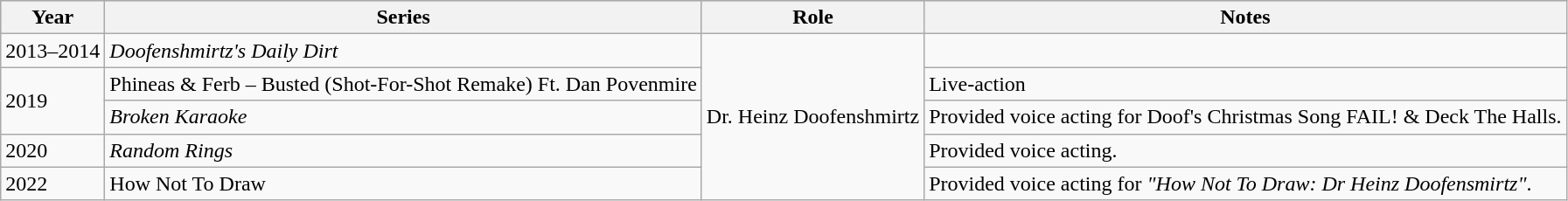<table class="wikitable">
<tr style="background:#b0c4de; text-align:center;">
<th>Year</th>
<th>Series</th>
<th>Role</th>
<th>Notes</th>
</tr>
<tr>
<td>2013–2014</td>
<td><em>Doofenshmirtz's Daily Dirt</em></td>
<td rowspan="5">Dr. Heinz Doofenshmirtz</td>
<td></td>
</tr>
<tr>
<td rowspan="2">2019</td>
<td>Phineas & Ferb – Busted (Shot-For-Shot Remake) Ft. Dan Povenmire</td>
<td>Live-action</td>
</tr>
<tr>
<td><em>Broken Karaoke</em></td>
<td>Provided voice acting for Doof's Christmas Song FAIL! & Deck The Halls.</td>
</tr>
<tr>
<td>2020</td>
<td><em>Random Rings</em></td>
<td>Provided voice acting.</td>
</tr>
<tr>
<td>2022</td>
<td>How Not To Draw</td>
<td>Provided voice acting for <em>"How Not To Draw: Dr Heinz Doofensmirtz"</em>.</td>
</tr>
</table>
